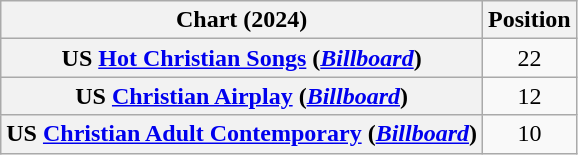<table class="wikitable sortable plainrowheaders" style="text-align:center">
<tr>
<th scope="col">Chart (2024)</th>
<th scope="col">Position</th>
</tr>
<tr>
<th scope="row">US <a href='#'>Hot Christian Songs</a> (<em><a href='#'>Billboard</a></em>)</th>
<td>22</td>
</tr>
<tr>
<th scope="row">US <a href='#'>Christian Airplay</a> (<em><a href='#'>Billboard</a></em>)</th>
<td>12</td>
</tr>
<tr>
<th scope="row">US <a href='#'>Christian Adult Contemporary</a> (<em><a href='#'>Billboard</a></em>)</th>
<td>10</td>
</tr>
</table>
